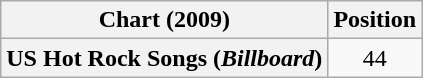<table class="wikitable sortable plainrowheaders" style="text-align:center">
<tr>
<th>Chart (2009)</th>
<th>Position</th>
</tr>
<tr>
<th scope="row">US Hot Rock Songs (<em>Billboard</em>)</th>
<td>44</td>
</tr>
</table>
